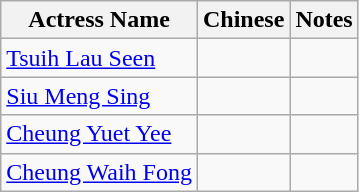<table class="wikitable">
<tr>
<th>Actress Name</th>
<th>Chinese</th>
<th>Notes</th>
</tr>
<tr>
<td><a href='#'>Tsuih Lau Seen</a></td>
<td></td>
<td></td>
</tr>
<tr>
<td><a href='#'>Siu Meng Sing</a></td>
<td></td>
<td></td>
</tr>
<tr>
<td><a href='#'>Cheung Yuet Yee</a></td>
<td></td>
<td> </td>
</tr>
<tr>
<td><a href='#'>Cheung Waih Fong</a></td>
<td></td>
<td></td>
</tr>
</table>
